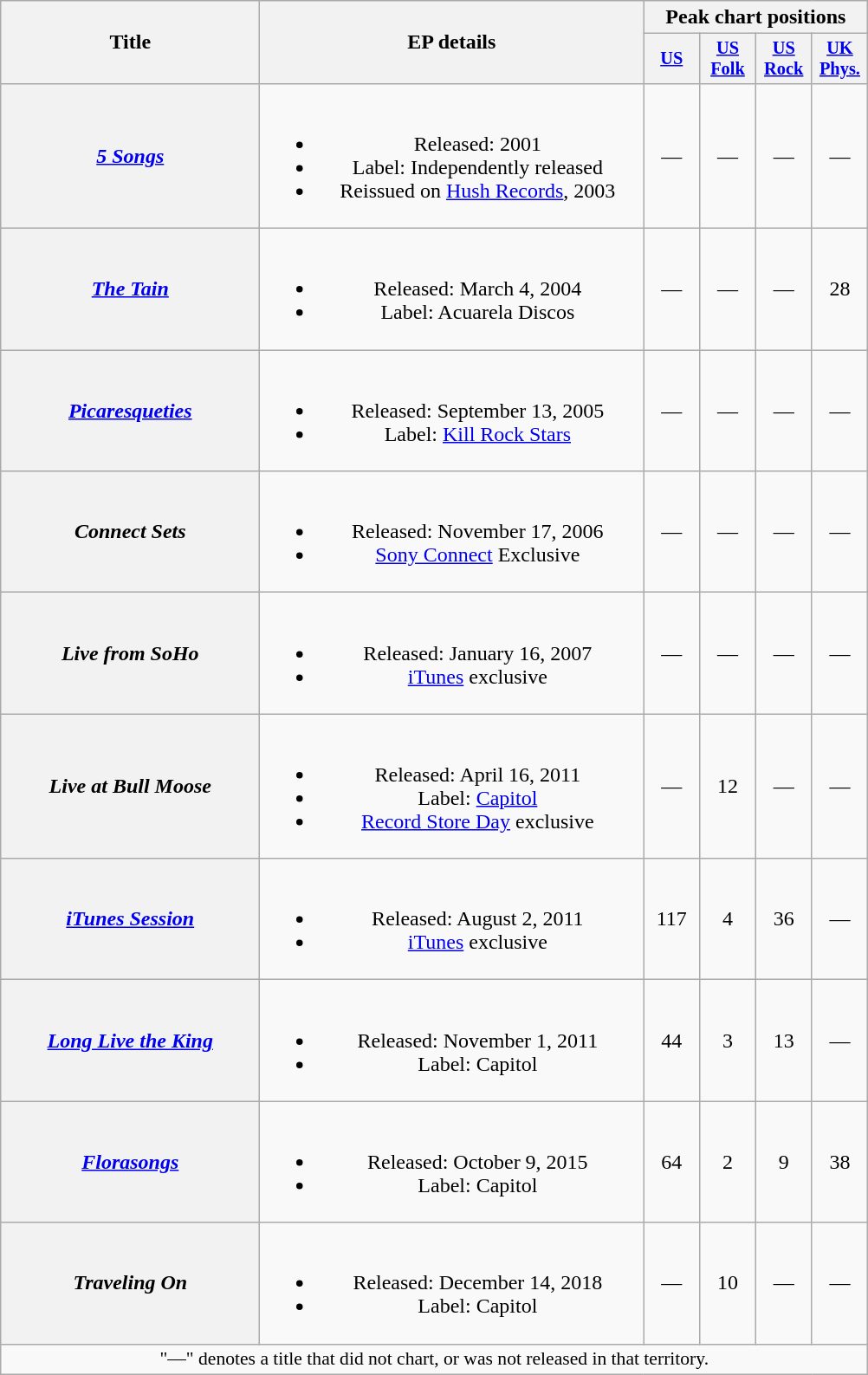<table class="wikitable plainrowheaders" style="text-align:center;">
<tr>
<th scope="col" rowspan="2" style="width:12em;">Title</th>
<th scope="col" rowspan="2" style="width:18em;">EP details</th>
<th scope="col" colspan="4">Peak chart positions</th>
</tr>
<tr>
<th style="width:2.7em;font-size:85%"><a href='#'>US</a><br></th>
<th style="width:2.7em;font-size:85%"><a href='#'>US<br>Folk</a><br></th>
<th style="width:2.7em;font-size:85%"><a href='#'>US<br>Rock</a><br></th>
<th style="width:2.7em;font-size:85%"><a href='#'>UK<br>Phys.</a><br></th>
</tr>
<tr>
<th scope="row"><em><a href='#'>5 Songs</a></em></th>
<td><br><ul><li>Released: 2001</li><li>Label: Independently released</li><li>Reissued on <a href='#'>Hush Records</a>, 2003</li></ul></td>
<td>—</td>
<td>—</td>
<td>—</td>
<td>—</td>
</tr>
<tr>
<th scope="row"><em><a href='#'>The Tain</a></em></th>
<td><br><ul><li>Released: March 4, 2004</li><li>Label: Acuarela Discos</li></ul></td>
<td>—</td>
<td>—</td>
<td>—</td>
<td>28</td>
</tr>
<tr>
<th scope="row"><em><a href='#'>Picaresqueties</a></em></th>
<td><br><ul><li>Released: September 13, 2005</li><li>Label: <a href='#'>Kill Rock Stars</a></li></ul></td>
<td>—</td>
<td>—</td>
<td>—</td>
<td>—</td>
</tr>
<tr>
<th scope="row"><em>Connect Sets</em></th>
<td><br><ul><li>Released: November 17, 2006</li><li><a href='#'>Sony Connect</a> Exclusive</li></ul></td>
<td>—</td>
<td>—</td>
<td>—</td>
<td>—</td>
</tr>
<tr>
<th scope="row"><em>Live from SoHo</em></th>
<td><br><ul><li>Released: January 16, 2007</li><li><a href='#'>iTunes</a> exclusive</li></ul></td>
<td>—</td>
<td>—</td>
<td>—</td>
<td>—</td>
</tr>
<tr>
<th scope="row"><em>Live at Bull Moose</em></th>
<td><br><ul><li>Released: April 16, 2011</li><li>Label: <a href='#'>Capitol</a></li><li><a href='#'>Record Store Day</a> exclusive</li></ul></td>
<td>—</td>
<td>12</td>
<td>—</td>
<td>—</td>
</tr>
<tr>
<th scope="row"><em><a href='#'>iTunes Session</a></em></th>
<td><br><ul><li>Released: August 2, 2011</li><li><a href='#'>iTunes</a> exclusive</li></ul></td>
<td>117</td>
<td>4</td>
<td>36</td>
<td>—</td>
</tr>
<tr>
<th scope="row"><em><a href='#'>Long Live the King</a></em></th>
<td><br><ul><li>Released: November 1, 2011</li><li>Label: Capitol</li></ul></td>
<td>44</td>
<td>3</td>
<td>13</td>
<td>—</td>
</tr>
<tr>
<th scope="row"><em><a href='#'>Florasongs</a></em></th>
<td><br><ul><li>Released: October 9, 2015</li><li>Label: Capitol</li></ul></td>
<td>64</td>
<td>2</td>
<td>9</td>
<td>38</td>
</tr>
<tr>
<th scope="row"><em>Traveling On</em></th>
<td><br><ul><li>Released: December 14, 2018</li><li>Label: Capitol</li></ul></td>
<td>—</td>
<td>10</td>
<td>—</td>
<td>—</td>
</tr>
<tr>
<td colspan="19" style="font-size:90%">"—" denotes a title that did not chart, or was not released in that territory.</td>
</tr>
</table>
